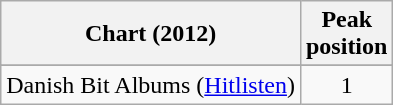<table class="wikitable plainrowheaders sortable">
<tr>
<th scope="col">Chart (2012)</th>
<th scope="col">Peak<br>position</th>
</tr>
<tr>
</tr>
<tr>
<td>Danish Bit Albums (<a href='#'>Hitlisten</a>)</td>
<td align=center>1</td>
</tr>
</table>
